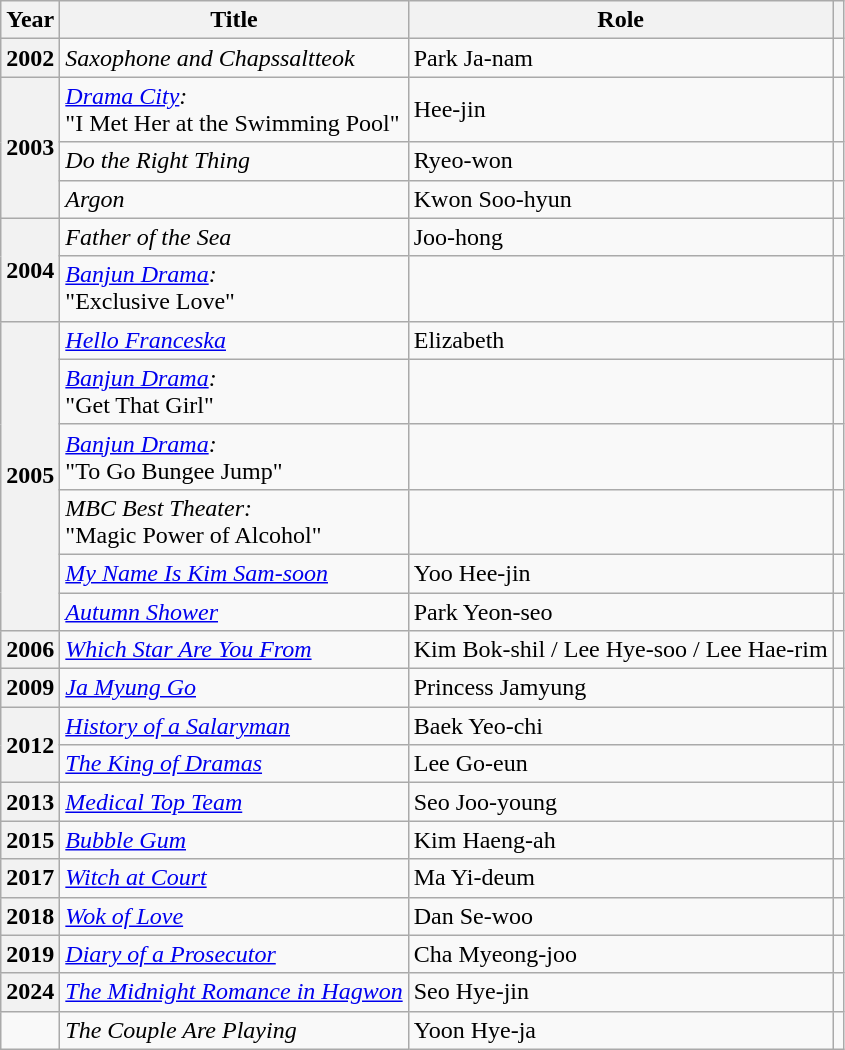<table class="wikitable plainrowheaders sortable">
<tr>
<th scope="col">Year</th>
<th scope="col">Title</th>
<th scope="col">Role</th>
<th scope="col" class="unsortable"></th>
</tr>
<tr>
<th scope="row">2002</th>
<td><em>Saxophone and Chapssaltteok</em></td>
<td>Park Ja-nam</td>
<td style="text-align:center"></td>
</tr>
<tr>
<th scope="row" rowspan="3">2003</th>
<td><em><a href='#'>Drama City</a>:</em><br>"I Met Her at the Swimming Pool"</td>
<td>Hee-jin</td>
<td style="text-align:center"></td>
</tr>
<tr>
<td><em>Do the Right Thing</em></td>
<td>Ryeo-won</td>
<td style="text-align:center"></td>
</tr>
<tr>
<td><em>Argon</em></td>
<td>Kwon Soo-hyun</td>
<td style="text-align:center"></td>
</tr>
<tr>
<th scope="row" rowspan="2">2004</th>
<td><em>Father of the Sea</em></td>
<td>Joo-hong</td>
<td style="text-align:center"></td>
</tr>
<tr>
<td><em><a href='#'>Banjun Drama</a>:</em><br>"Exclusive Love"</td>
<td></td>
<td style="text-align:center"></td>
</tr>
<tr>
<th scope="row" rowspan="6">2005</th>
<td><em><a href='#'>Hello Franceska</a></em></td>
<td>Elizabeth</td>
<td style="text-align:center"></td>
</tr>
<tr>
<td><em><a href='#'>Banjun Drama</a>:</em><br>"Get That Girl"</td>
<td></td>
<td style="text-align:center"></td>
</tr>
<tr>
<td><em><a href='#'>Banjun Drama</a>:</em><br>"To Go Bungee Jump"</td>
<td></td>
<td style="text-align:center"></td>
</tr>
<tr>
<td><em>MBC Best Theater:</em><br>"Magic Power of Alcohol"</td>
<td></td>
<td style="text-align:center"></td>
</tr>
<tr>
<td><em><a href='#'>My Name Is Kim Sam-soon</a></em></td>
<td>Yoo Hee-jin</td>
<td style="text-align:center"></td>
</tr>
<tr>
<td><em><a href='#'>Autumn Shower</a></em></td>
<td>Park Yeon-seo</td>
<td style="text-align:center"></td>
</tr>
<tr>
<th scope="row">2006</th>
<td><em><a href='#'>Which Star Are You From</a></em></td>
<td>Kim Bok-shil / Lee Hye-soo / Lee Hae-rim</td>
<td style="text-align:center"></td>
</tr>
<tr>
<th scope="row">2009</th>
<td><em><a href='#'>Ja Myung Go</a></em></td>
<td>Princess Jamyung</td>
<td style="text-align:center"></td>
</tr>
<tr>
<th scope="row" rowspan="2">2012</th>
<td><em><a href='#'>History of a Salaryman</a></em></td>
<td>Baek Yeo-chi</td>
<td style="text-align:center"></td>
</tr>
<tr>
<td><em><a href='#'>The King of Dramas</a></em></td>
<td>Lee Go-eun</td>
<td style="text-align:center"></td>
</tr>
<tr>
<th scope="row">2013</th>
<td><em><a href='#'>Medical Top Team</a></em></td>
<td>Seo Joo-young</td>
<td style="text-align:center"></td>
</tr>
<tr>
<th scope="row">2015</th>
<td><em><a href='#'>Bubble Gum</a></em></td>
<td>Kim Haeng-ah</td>
<td style="text-align:center"></td>
</tr>
<tr>
<th scope="row">2017</th>
<td><em><a href='#'>Witch at Court</a></em></td>
<td>Ma Yi-deum</td>
<td style="text-align:center"></td>
</tr>
<tr>
<th scope="row">2018</th>
<td><em><a href='#'>Wok of Love</a></em></td>
<td>Dan Se-woo</td>
<td style="text-align:center"></td>
</tr>
<tr>
<th scope="row">2019</th>
<td><em><a href='#'>Diary of a Prosecutor</a></em></td>
<td>Cha Myeong-joo</td>
<td style="text-align:center"></td>
</tr>
<tr>
<th scope="row">2024</th>
<td><em><a href='#'>The Midnight Romance in Hagwon</a></em></td>
<td>Seo Hye-jin</td>
<td style="text-align:center"></td>
</tr>
<tr>
<td></td>
<td><em>The Couple Are Playing</em></td>
<td>Yoon Hye-ja</td>
<td style="text-align:center"></td>
</tr>
</table>
